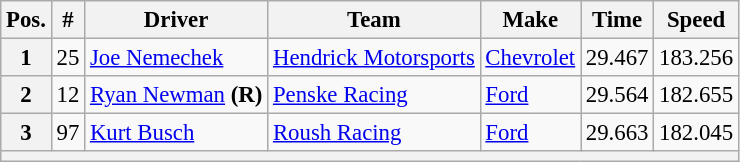<table class="wikitable" style="font-size:95%">
<tr>
<th>Pos.</th>
<th>#</th>
<th>Driver</th>
<th>Team</th>
<th>Make</th>
<th>Time</th>
<th>Speed</th>
</tr>
<tr>
<th>1</th>
<td>25</td>
<td><a href='#'>Joe Nemechek</a></td>
<td><a href='#'>Hendrick Motorsports</a></td>
<td><a href='#'>Chevrolet</a></td>
<td>29.467</td>
<td>183.256</td>
</tr>
<tr>
<th>2</th>
<td>12</td>
<td><a href='#'>Ryan Newman</a> <strong>(R)</strong></td>
<td><a href='#'>Penske Racing</a></td>
<td><a href='#'>Ford</a></td>
<td>29.564</td>
<td>182.655</td>
</tr>
<tr>
<th>3</th>
<td>97</td>
<td><a href='#'>Kurt Busch</a></td>
<td><a href='#'>Roush Racing</a></td>
<td><a href='#'>Ford</a></td>
<td>29.663</td>
<td>182.045</td>
</tr>
<tr>
<th colspan="7"></th>
</tr>
</table>
